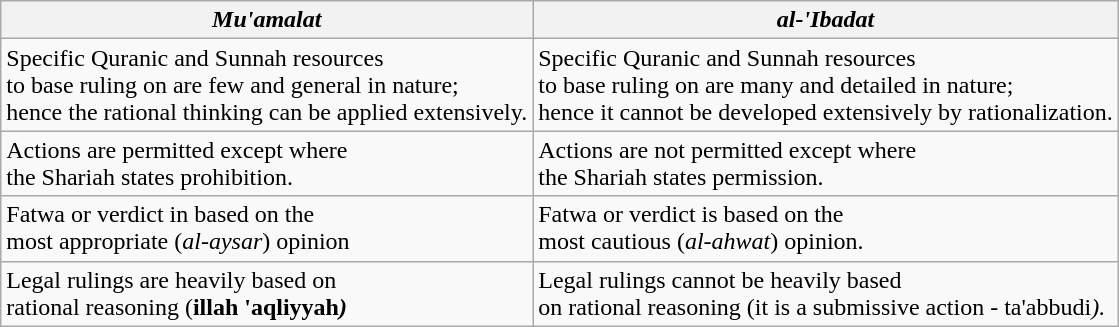<table class="wikitable floatright">
<tr>
<th><em>Mu'amalat</em></th>
<th><em>al-'Ibadat</em></th>
</tr>
<tr>
<td>Specific Quranic and Sunnah resources <br>to base ruling on are few and general in nature; <br>hence the rational thinking can be applied extensively.</td>
<td>Specific Quranic and Sunnah resources <br>to base ruling on are many and detailed in nature; <br>hence it cannot be developed extensively by rationalization.</td>
</tr>
<tr>
<td>Actions are permitted except where <br>the Shariah states prohibition.</td>
<td>Actions are not permitted except where <br>the Shariah states permission.</td>
</tr>
<tr>
<td>Fatwa or verdict in based on the <br>most appropriate (<em>al-aysar</em>) opinion</td>
<td>Fatwa or verdict is based on the <br>most cautious (<em>al-ahwat</em>) opinion.</td>
</tr>
<tr>
<td>Legal rulings are heavily based on <br>rational reasoning (<strong>illah 'aqliyyah<em>)</td>
<td>Legal rulings cannot be heavily based <br>on rational reasoning (it is a submissive action - </em>ta'abbudi<em>).</td>
</tr>
</table>
